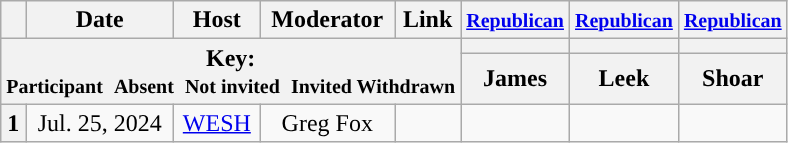<table class="wikitable" style="text-align:center;">
<tr>
<th scope="col"></th>
<th scope="col">Date</th>
<th scope="col">Host</th>
<th scope="col">Moderator</th>
<th scope="col">Link</th>
<th scope="col"><small><a href='#'>Republican</a></small></th>
<th scope="col"><small><a href='#'>Republican</a></small></th>
<th scope="col"><small><a href='#'>Republican</a></small></th>
</tr>
<tr>
<th colspan="5" rowspan="2">Key:<br> <small>Participant </small>  <small>Absent </small>  <small>Not invited </small>  <small>Invited  Withdrawn</small></th>
<th scope="col" style="background:"></th>
<th scope="col" style="background:"></th>
<th scope="col" style="background:"></th>
</tr>
<tr>
<th scope="col">James</th>
<th scope="col">Leek</th>
<th scope="col">Shoar</th>
</tr>
<tr>
<th>1</th>
<td style="white-space:nowrap;">Jul. 25, 2024</td>
<td style="white-space:nowrap;"><a href='#'>WESH</a></td>
<td style="white-space:nowrap;">Greg Fox</td>
<td style="white-space:nowrap;"></td>
<td></td>
<td></td>
<td></td>
</tr>
</table>
